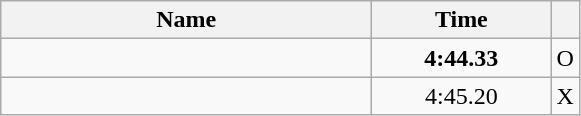<table class="wikitable" style="text-align:center;">
<tr>
<th style="width:15em">Name</th>
<th style="width:7em">Time</th>
<th></th>
</tr>
<tr>
<td align=left></td>
<td><strong>4:44.33</strong></td>
<td>O</td>
</tr>
<tr>
<td align=left></td>
<td>4:45.20</td>
<td>X</td>
</tr>
</table>
